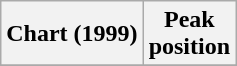<table class="wikitable">
<tr>
<th>Chart (1999)</th>
<th>Peak<br>position</th>
</tr>
<tr>
</tr>
</table>
